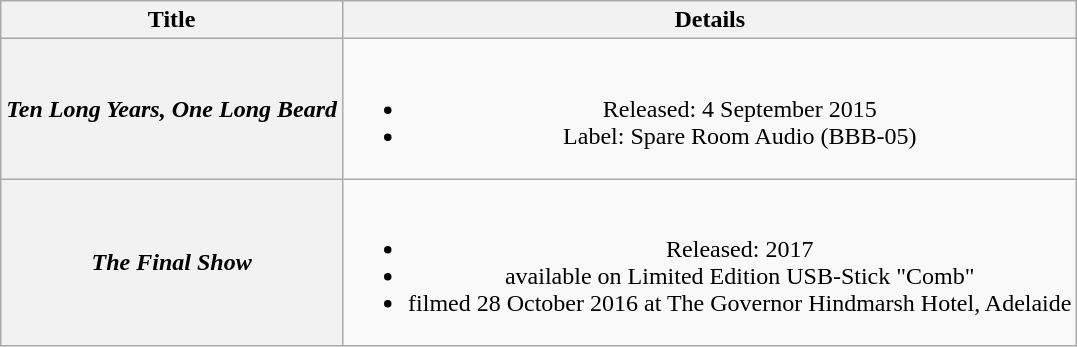<table class="wikitable plainrowheaders" style="text-align:center;" border="1">
<tr>
<th>Title</th>
<th>Details</th>
</tr>
<tr>
<th scope="row"><em>Ten Long Years, One Long Beard</em></th>
<td><br><ul><li>Released: 4 September 2015</li><li>Label: Spare Room Audio (BBB-05)</li></ul></td>
</tr>
<tr>
<th scope="row"><em>The Final Show</em></th>
<td><br><ul><li>Released: 2017</li><li>available on Limited Edition USB-Stick "Comb"</li><li>filmed 28 October 2016 at The Governor Hindmarsh Hotel, Adelaide</li></ul></td>
</tr>
</table>
